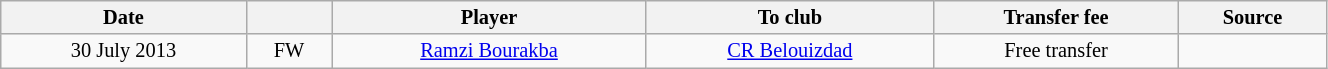<table class="wikitable sortable" style="width:70%; text-align:center; font-size:85%; text-align:centre;">
<tr>
<th>Date</th>
<th></th>
<th>Player</th>
<th>To club</th>
<th>Transfer fee</th>
<th>Source</th>
</tr>
<tr>
<td>30 July 2013</td>
<td>FW</td>
<td> <a href='#'>Ramzi Bourakba</a></td>
<td><a href='#'>CR Belouizdad</a></td>
<td>Free transfer</td>
<td></td>
</tr>
</table>
